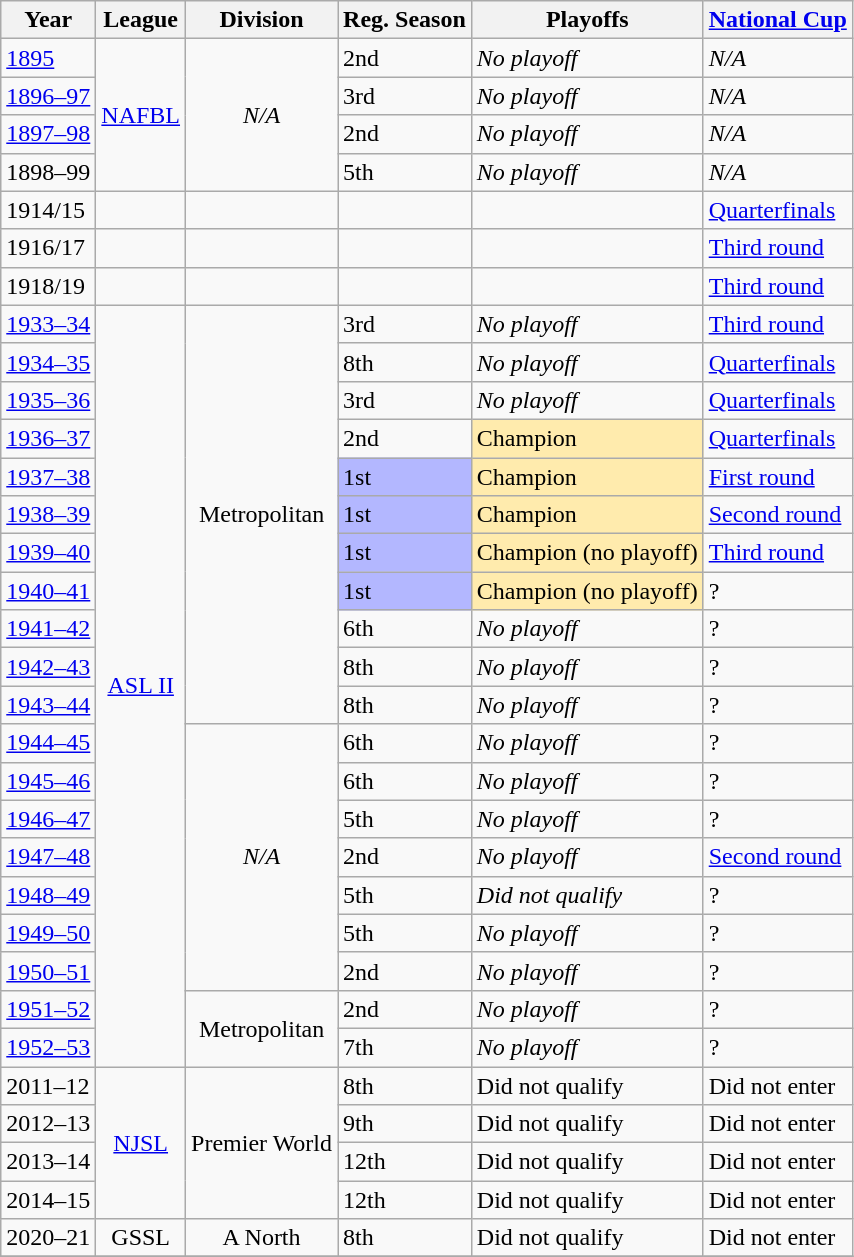<table class="wikitable">
<tr>
<th>Year</th>
<th>League</th>
<th>Division</th>
<th>Reg. Season</th>
<th>Playoffs</th>
<th><a href='#'>National Cup</a></th>
</tr>
<tr>
<td><a href='#'>1895</a></td>
<td rowspan="4" align=center><a href='#'>NAFBL</a></td>
<td rowspan="4" align=center><em>N/A</em></td>
<td>2nd</td>
<td><em>No playoff</em></td>
<td><em>N/A</em></td>
</tr>
<tr>
<td><a href='#'>1896–97</a></td>
<td>3rd</td>
<td><em>No playoff</em></td>
<td><em>N/A</em></td>
</tr>
<tr>
<td><a href='#'>1897–98</a></td>
<td>2nd</td>
<td><em>No playoff</em></td>
<td><em>N/A</em></td>
</tr>
<tr>
<td>1898–99</td>
<td>5th</td>
<td><em>No playoff</em></td>
<td><em>N/A</em></td>
</tr>
<tr>
<td>1914/15</td>
<td></td>
<td></td>
<td></td>
<td></td>
<td><a href='#'>Quarterfinals</a></td>
</tr>
<tr>
<td>1916/17</td>
<td></td>
<td></td>
<td></td>
<td></td>
<td><a href='#'>Third round</a></td>
</tr>
<tr>
<td>1918/19</td>
<td></td>
<td></td>
<td></td>
<td></td>
<td><a href='#'>Third round</a></td>
</tr>
<tr>
<td><a href='#'>1933–34</a></td>
<td rowspan="20" align=center><a href='#'>ASL II</a></td>
<td rowspan="11" align=center>Metropolitan</td>
<td>3rd</td>
<td><em>No playoff</em></td>
<td><a href='#'>Third round</a></td>
</tr>
<tr>
<td><a href='#'>1934–35</a></td>
<td>8th</td>
<td><em>No playoff</em></td>
<td><a href='#'>Quarterfinals</a></td>
</tr>
<tr>
<td><a href='#'>1935–36</a></td>
<td>3rd</td>
<td><em>No playoff</em></td>
<td><a href='#'>Quarterfinals</a></td>
</tr>
<tr>
<td><a href='#'>1936–37</a></td>
<td>2nd</td>
<td bgcolor="FFEBAD">Champion</td>
<td><a href='#'>Quarterfinals</a></td>
</tr>
<tr>
<td><a href='#'>1937–38</a></td>
<td bgcolor="B3B7FF">1st</td>
<td bgcolor="FFEBAD">Champion</td>
<td><a href='#'>First round</a></td>
</tr>
<tr>
<td><a href='#'>1938–39</a></td>
<td bgcolor="B3B7FF">1st</td>
<td bgcolor="FFEBAD">Champion</td>
<td><a href='#'>Second round</a></td>
</tr>
<tr>
<td><a href='#'>1939–40</a></td>
<td bgcolor="B3B7FF">1st</td>
<td bgcolor="FFEBAD">Champion (no playoff)</td>
<td><a href='#'>Third round</a></td>
</tr>
<tr>
<td><a href='#'>1940–41</a></td>
<td bgcolor="B3B7FF">1st</td>
<td bgcolor="FFEBAD">Champion (no playoff)</td>
<td>?</td>
</tr>
<tr>
<td><a href='#'>1941–42</a></td>
<td>6th</td>
<td><em>No playoff</em></td>
<td>?</td>
</tr>
<tr>
<td><a href='#'>1942–43</a></td>
<td>8th</td>
<td><em>No playoff</em></td>
<td>?</td>
</tr>
<tr>
<td><a href='#'>1943–44</a></td>
<td>8th</td>
<td><em>No playoff</em></td>
<td>?</td>
</tr>
<tr>
<td><a href='#'>1944–45</a></td>
<td rowspan="7" align=center><em>N/A</em></td>
<td>6th</td>
<td><em>No playoff</em></td>
<td>?</td>
</tr>
<tr>
<td><a href='#'>1945–46</a></td>
<td>6th</td>
<td><em>No playoff</em></td>
<td>?</td>
</tr>
<tr>
<td><a href='#'>1946–47</a></td>
<td>5th</td>
<td><em>No playoff</em></td>
<td>?</td>
</tr>
<tr>
<td><a href='#'>1947–48</a></td>
<td>2nd</td>
<td><em>No playoff</em></td>
<td><a href='#'>Second round</a></td>
</tr>
<tr>
<td><a href='#'>1948–49</a></td>
<td>5th</td>
<td><em>Did not qualify</em></td>
<td>?</td>
</tr>
<tr>
<td><a href='#'>1949–50</a></td>
<td>5th</td>
<td><em>No playoff</em></td>
<td>?</td>
</tr>
<tr>
<td><a href='#'>1950–51</a></td>
<td>2nd</td>
<td><em>No playoff</em></td>
<td>?</td>
</tr>
<tr>
<td><a href='#'>1951–52</a></td>
<td rowspan="2" align=center>Metropolitan</td>
<td>2nd</td>
<td><em>No playoff</em></td>
<td>?</td>
</tr>
<tr>
<td><a href='#'>1952–53</a></td>
<td>7th</td>
<td><em>No playoff</em></td>
<td>?</td>
</tr>
<tr>
<td>2011–12</td>
<td rowspan="4" align=center><a href='#'>NJSL</a></td>
<td rowspan="4" align=center>Premier World</td>
<td>8th</td>
<td>Did not qualify</td>
<td>Did not enter</td>
</tr>
<tr>
<td>2012–13</td>
<td>9th</td>
<td>Did not qualify</td>
<td>Did not enter</td>
</tr>
<tr>
<td>2013–14</td>
<td>12th</td>
<td>Did not qualify</td>
<td>Did not enter</td>
</tr>
<tr>
<td>2014–15</td>
<td>12th</td>
<td>Did not qualify</td>
<td>Did not enter</td>
</tr>
<tr>
<td>2020–21</td>
<td align=center>GSSL</td>
<td align=center>A North</td>
<td>8th</td>
<td>Did not qualify</td>
<td>Did not enter</td>
</tr>
<tr>
</tr>
</table>
